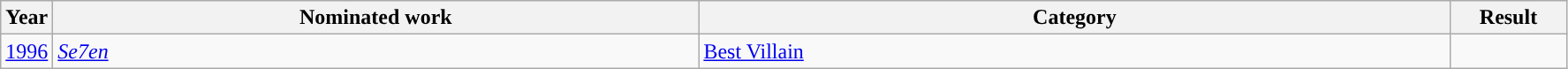<table class="wikitable">
<tr>
<th scope="col" style="width:1em;">Year</th>
<th scope="col" style="width:30em;">Nominated work</th>
<th scope="col" style="width:35em;">Category</th>
<th scope="col" style="width:5em;">Result</th>
</tr>
<tr>
<td><a href='#'>1996</a></td>
<td><em><a href='#'>Se7en</a></em></td>
<td><a href='#'>Best Villain</a></td>
<td></td>
</tr>
</table>
